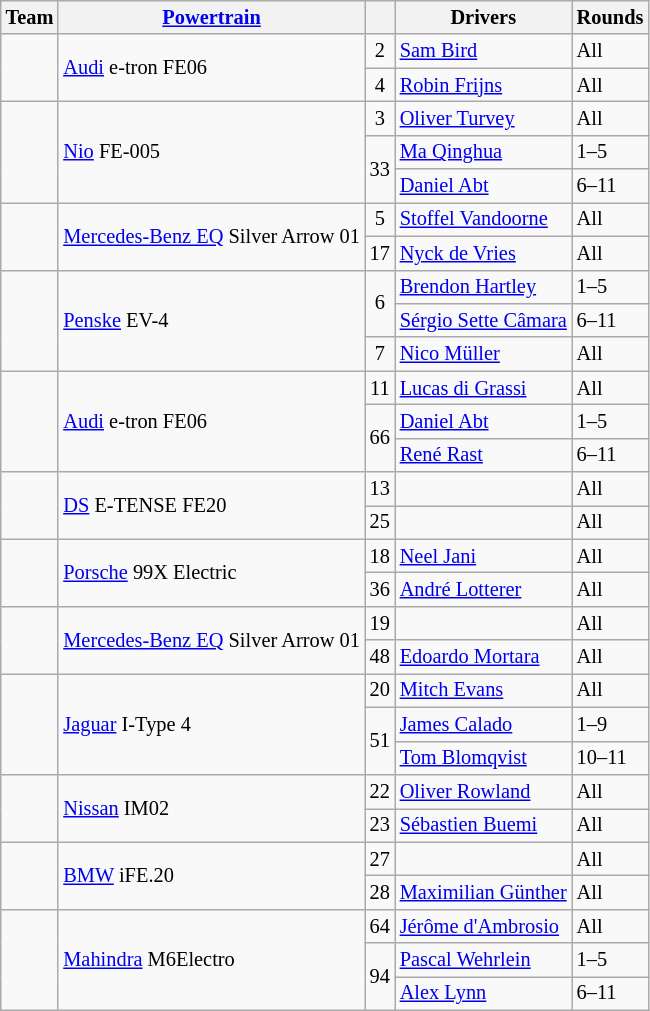<table class="wikitable" style="font-size:85%;">
<tr>
<th>Team</th>
<th><a href='#'>Powertrain</a></th>
<th></th>
<th>Drivers</th>
<th>Rounds</th>
</tr>
<tr>
<td rowspan=2></td>
<td rowspan=2><a href='#'>Audi</a> e-tron FE06</td>
<td align=center>2</td>
<td> <a href='#'>Sam Bird</a></td>
<td>All</td>
</tr>
<tr>
<td align=center>4</td>
<td> <a href='#'>Robin Frijns</a></td>
<td>All</td>
</tr>
<tr>
<td rowspan=3></td>
<td rowspan=3><a href='#'>Nio</a> FE-005</td>
<td align=center>3</td>
<td> <a href='#'>Oliver Turvey</a></td>
<td>All</td>
</tr>
<tr>
<td rowspan="2" align="center">33</td>
<td> <a href='#'>Ma Qinghua</a></td>
<td>1–5</td>
</tr>
<tr>
<td> <a href='#'>Daniel Abt</a></td>
<td>6–11</td>
</tr>
<tr>
<td rowspan=2></td>
<td rowspan=2 nowrap><a href='#'>Mercedes-Benz EQ</a> Silver Arrow 01</td>
<td align=center>5</td>
<td> <a href='#'>Stoffel Vandoorne</a></td>
<td>All</td>
</tr>
<tr>
<td align=center>17</td>
<td> <a href='#'>Nyck de Vries</a></td>
<td>All</td>
</tr>
<tr>
<td rowspan=3></td>
<td rowspan=3><a href='#'>Penske</a> EV-4</td>
<td rowspan=2 align=center>6</td>
<td> <a href='#'>Brendon Hartley</a></td>
<td>1–5</td>
</tr>
<tr>
<td> <a href='#'>Sérgio Sette Câmara</a></td>
<td>6–11</td>
</tr>
<tr>
<td align=center>7</td>
<td> <a href='#'>Nico Müller</a></td>
<td>All</td>
</tr>
<tr>
<td rowspan=3></td>
<td rowspan=3><a href='#'>Audi</a> e-tron FE06</td>
<td align=center>11</td>
<td> <a href='#'>Lucas di Grassi</a></td>
<td>All</td>
</tr>
<tr>
<td rowspan="2" align="center">66</td>
<td>  <a href='#'>Daniel Abt</a></td>
<td>1–5</td>
</tr>
<tr>
<td> <a href='#'>René Rast</a></td>
<td>6–11</td>
</tr>
<tr>
<td rowspan=2></td>
<td rowspan=2><a href='#'>DS</a> E-TENSE FE20</td>
<td align=center>13</td>
<td></td>
<td>All</td>
</tr>
<tr>
<td align=center>25</td>
<td></td>
<td>All</td>
</tr>
<tr>
<td rowspan=2></td>
<td rowspan=2><a href='#'>Porsche</a> 99X Electric</td>
<td align=center>18</td>
<td> <a href='#'>Neel Jani</a></td>
<td>All</td>
</tr>
<tr>
<td align=center>36</td>
<td> <a href='#'>André Lotterer</a></td>
<td>All</td>
</tr>
<tr>
<td rowspan=2></td>
<td rowspan=2 nowrap><a href='#'>Mercedes-Benz EQ</a> Silver Arrow 01</td>
<td align=center>19</td>
<td></td>
<td>All</td>
</tr>
<tr>
<td align=center>48</td>
<td> <a href='#'>Edoardo Mortara</a></td>
<td>All</td>
</tr>
<tr>
<td rowspan=3></td>
<td rowspan=3><a href='#'>Jaguar</a> I-Type 4</td>
<td align=center>20</td>
<td> <a href='#'>Mitch Evans</a></td>
<td>All</td>
</tr>
<tr>
<td rowspan=2 align=center>51</td>
<td> <a href='#'>James Calado</a></td>
<td>1–9</td>
</tr>
<tr>
<td> <a href='#'>Tom Blomqvist</a></td>
<td>10–11</td>
</tr>
<tr>
<td rowspan=2></td>
<td rowspan=2><a href='#'>Nissan</a> IM02</td>
<td align=center>22</td>
<td> <a href='#'>Oliver Rowland</a></td>
<td>All</td>
</tr>
<tr>
<td align=center>23</td>
<td> <a href='#'>Sébastien Buemi</a></td>
<td>All</td>
</tr>
<tr>
<td rowspan=2></td>
<td rowspan=2><a href='#'>BMW</a> iFE.20</td>
<td align=center>27</td>
<td></td>
<td>All</td>
</tr>
<tr>
<td align=center>28</td>
<td nowrap> <a href='#'>Maximilian Günther</a></td>
<td>All</td>
</tr>
<tr>
<td rowspan="3"></td>
<td rowspan="3"><a href='#'>Mahindra</a> M6Electro</td>
<td align=center>64</td>
<td> <a href='#'>Jérôme d'Ambrosio</a></td>
<td>All</td>
</tr>
<tr>
<td align=center rowspan="2">94</td>
<td> <a href='#'>Pascal Wehrlein</a></td>
<td>1–5</td>
</tr>
<tr>
<td> <a href='#'>Alex Lynn</a></td>
<td>6–11</td>
</tr>
</table>
